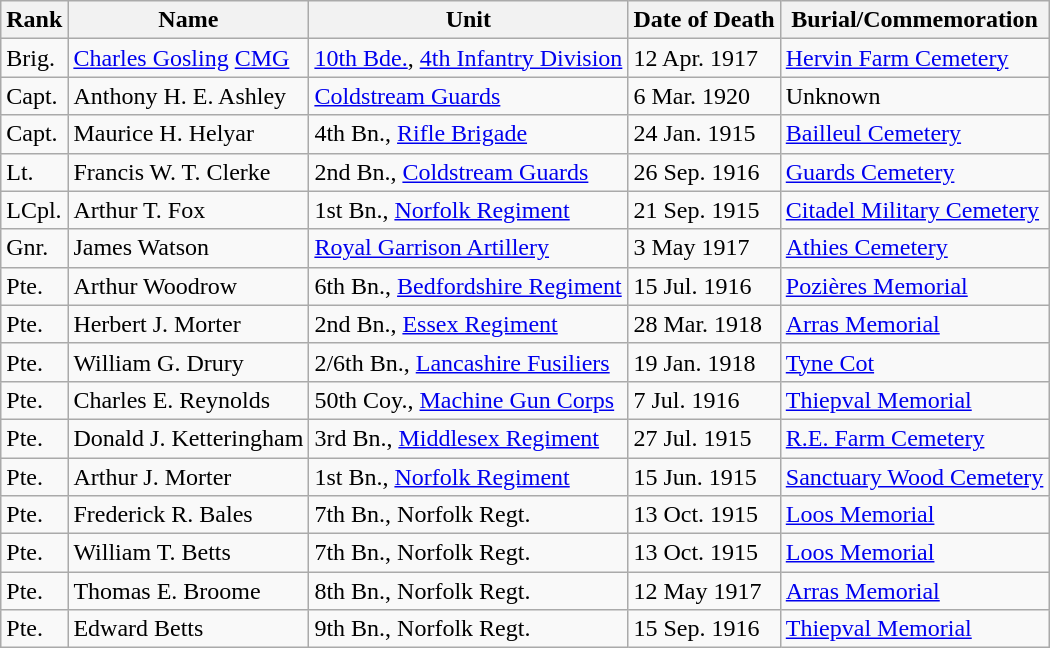<table class="wikitable">
<tr>
<th>Rank</th>
<th>Name</th>
<th>Unit</th>
<th>Date of Death</th>
<th>Burial/Commemoration</th>
</tr>
<tr>
<td>Brig.</td>
<td><a href='#'>Charles Gosling</a> <a href='#'>CMG</a></td>
<td><a href='#'>10th Bde.</a>, <a href='#'>4th Infantry Division</a></td>
<td>12 Apr. 1917</td>
<td><a href='#'>Hervin Farm Cemetery</a></td>
</tr>
<tr>
<td>Capt.</td>
<td>Anthony H. E. Ashley</td>
<td><a href='#'>Coldstream Guards</a></td>
<td>6 Mar. 1920</td>
<td>Unknown</td>
</tr>
<tr>
<td>Capt.</td>
<td>Maurice H. Helyar</td>
<td>4th Bn., <a href='#'>Rifle Brigade</a></td>
<td>24 Jan. 1915</td>
<td><a href='#'>Bailleul Cemetery</a></td>
</tr>
<tr>
<td>Lt.</td>
<td>Francis W. T. Clerke</td>
<td>2nd Bn., <a href='#'>Coldstream Guards</a></td>
<td>26 Sep. 1916</td>
<td><a href='#'>Guards Cemetery</a></td>
</tr>
<tr>
<td>LCpl.</td>
<td>Arthur T. Fox</td>
<td>1st Bn., <a href='#'>Norfolk Regiment</a></td>
<td>21 Sep. 1915</td>
<td><a href='#'>Citadel Military Cemetery</a></td>
</tr>
<tr>
<td>Gnr.</td>
<td>James Watson</td>
<td><a href='#'>Royal Garrison Artillery</a></td>
<td>3 May 1917</td>
<td><a href='#'>Athies Cemetery</a></td>
</tr>
<tr>
<td>Pte.</td>
<td>Arthur Woodrow</td>
<td>6th Bn., <a href='#'>Bedfordshire Regiment</a></td>
<td>15 Jul. 1916</td>
<td><a href='#'>Pozières Memorial</a></td>
</tr>
<tr>
<td>Pte.</td>
<td>Herbert J. Morter</td>
<td>2nd Bn., <a href='#'>Essex Regiment</a></td>
<td>28 Mar. 1918</td>
<td><a href='#'>Arras Memorial</a></td>
</tr>
<tr>
<td>Pte.</td>
<td>William G. Drury</td>
<td>2/6th Bn., <a href='#'>Lancashire Fusiliers</a></td>
<td>19 Jan. 1918</td>
<td><a href='#'>Tyne Cot</a></td>
</tr>
<tr>
<td>Pte.</td>
<td>Charles E. Reynolds</td>
<td>50th Coy., <a href='#'>Machine Gun Corps</a></td>
<td>7 Jul. 1916</td>
<td><a href='#'>Thiepval Memorial</a></td>
</tr>
<tr>
<td>Pte.</td>
<td>Donald J. Ketteringham</td>
<td>3rd Bn., <a href='#'>Middlesex Regiment</a></td>
<td>27 Jul. 1915</td>
<td><a href='#'>R.E. Farm Cemetery</a></td>
</tr>
<tr>
<td>Pte.</td>
<td>Arthur J. Morter</td>
<td>1st Bn., <a href='#'>Norfolk Regiment</a></td>
<td>15 Jun. 1915</td>
<td><a href='#'>Sanctuary Wood Cemetery</a></td>
</tr>
<tr>
<td>Pte.</td>
<td>Frederick R. Bales</td>
<td>7th Bn., Norfolk Regt.</td>
<td>13 Oct. 1915</td>
<td><a href='#'>Loos Memorial</a></td>
</tr>
<tr>
<td>Pte.</td>
<td>William T. Betts</td>
<td>7th Bn., Norfolk Regt.</td>
<td>13 Oct. 1915</td>
<td><a href='#'>Loos Memorial</a></td>
</tr>
<tr>
<td>Pte.</td>
<td>Thomas E. Broome</td>
<td>8th Bn., Norfolk Regt.</td>
<td>12 May 1917</td>
<td><a href='#'>Arras Memorial</a></td>
</tr>
<tr>
<td>Pte.</td>
<td>Edward Betts</td>
<td>9th Bn., Norfolk Regt.</td>
<td>15 Sep. 1916</td>
<td><a href='#'>Thiepval Memorial</a></td>
</tr>
</table>
